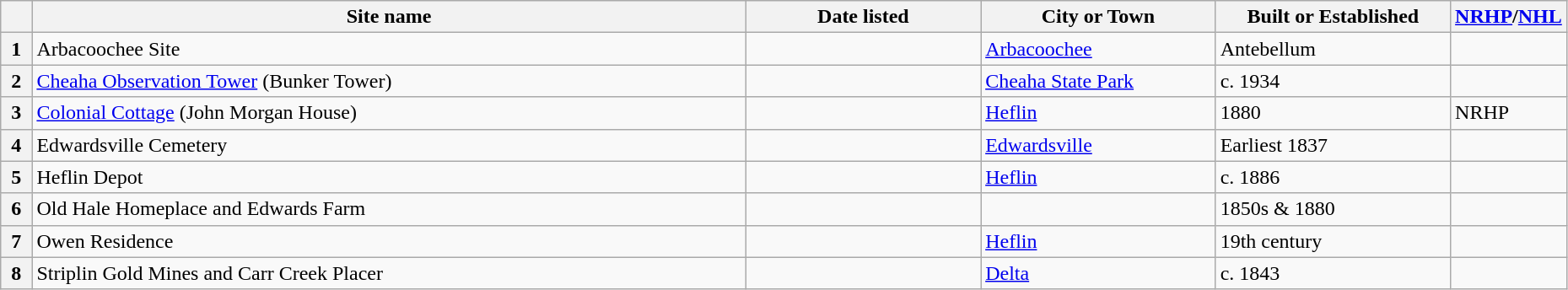<table class="wikitable" style="width:98%">
<tr>
<th width = 2% ></th>
<th><strong>Site name</strong></th>
<th width = 15% ><strong>Date listed</strong></th>
<th width = 15% ><strong>City or Town</strong></th>
<th width = 15% ><strong>Built or Established</strong></th>
<th width = 5%  ><strong><a href='#'>NRHP</a>/<a href='#'>NHL</a></strong></th>
</tr>
<tr ->
<th>1</th>
<td>Arbacoochee Site</td>
<td></td>
<td><a href='#'>Arbacoochee</a></td>
<td>Antebellum</td>
<td></td>
</tr>
<tr ->
<th>2</th>
<td><a href='#'>Cheaha Observation Tower</a> (Bunker Tower)</td>
<td></td>
<td><a href='#'>Cheaha State Park</a></td>
<td>c. 1934</td>
<td></td>
</tr>
<tr ->
<th>3</th>
<td><a href='#'>Colonial Cottage</a> (John Morgan House)</td>
<td></td>
<td><a href='#'>Heflin</a></td>
<td>1880</td>
<td>NRHP</td>
</tr>
<tr ->
<th>4</th>
<td>Edwardsville Cemetery</td>
<td></td>
<td><a href='#'>Edwardsville</a></td>
<td>Earliest 1837</td>
<td></td>
</tr>
<tr ->
<th>5</th>
<td>Heflin Depot</td>
<td></td>
<td><a href='#'>Heflin</a></td>
<td>c. 1886</td>
<td></td>
</tr>
<tr ->
<th>6</th>
<td>Old Hale Homeplace and Edwards Farm</td>
<td></td>
<td></td>
<td>1850s & 1880</td>
<td></td>
</tr>
<tr>
<th>7</th>
<td>Owen Residence</td>
<td></td>
<td><a href='#'>Heflin</a></td>
<td>19th century</td>
<td></td>
</tr>
<tr ->
<th>8</th>
<td>Striplin Gold Mines and Carr Creek Placer</td>
<td></td>
<td><a href='#'>Delta</a></td>
<td>c. 1843</td>
<td></td>
</tr>
</table>
